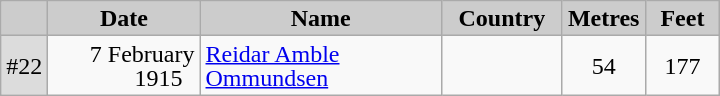<table class="wikitable sortable" style="text-align:left; line-height:16px; width:38%;">
<tr>
<th style="background-color: #ccc;" width="15"></th>
<th style="background-color: #ccc;" width="110">Date</th>
<th style="background-color: #ccc;" width="185">Name</th>
<th style="background-color: #ccc;" width="80">Country</th>
<th style="background-color: #ccc;" width="48">Metres</th>
<th style="background-color: #ccc;" width="48">Feet</th>
</tr>
<tr>
<td bgcolor=gainsboro align=center>#22</td>
<td align=right>7 February 1915  </td>
<td><a href='#'>Reidar Amble Ommundsen</a></td>
<td></td>
<td align=center>54</td>
<td align=center>177</td>
</tr>
</table>
